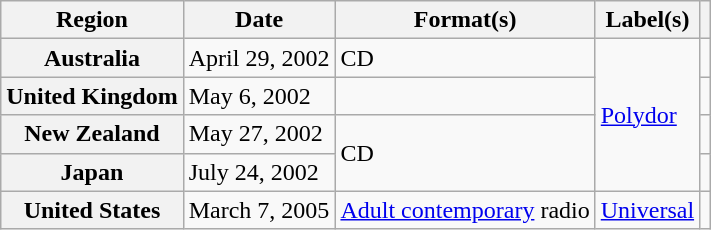<table class="wikitable plainrowheaders">
<tr>
<th scope="col">Region</th>
<th scope="col">Date</th>
<th scope="col">Format(s)</th>
<th scope="col">Label(s)</th>
<th scope="col"></th>
</tr>
<tr>
<th scope="row">Australia</th>
<td>April 29, 2002</td>
<td>CD</td>
<td rowspan="4"><a href='#'>Polydor</a></td>
<td align="center"></td>
</tr>
<tr>
<th scope="row">United Kingdom</th>
<td>May 6, 2002</td>
<td></td>
<td align="center"></td>
</tr>
<tr>
<th scope="row">New Zealand</th>
<td>May 27, 2002</td>
<td rowspan="2">CD</td>
<td align="center"></td>
</tr>
<tr>
<th scope="row">Japan</th>
<td>July 24, 2002</td>
<td align="center"></td>
</tr>
<tr>
<th scope="row">United States</th>
<td>March 7, 2005</td>
<td><a href='#'>Adult contemporary</a> radio</td>
<td><a href='#'>Universal</a></td>
<td align="center"></td>
</tr>
</table>
